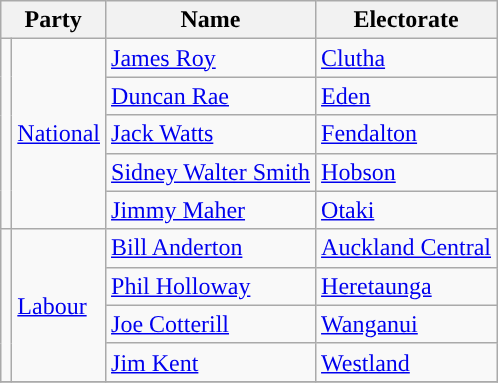<table class="wikitable">
<tr>
<th colspan=2>Party</th>
<th>Name</th>
<th>Electorate</th>
</tr>
<tr>
<td rowspan=5 style="background-color: "></td>
<td rowspan=5><a href='#'>National</a></td>
<td><a href='#'>James Roy</a></td>
<td><a href='#'>Clutha</a></td>
</tr>
<tr>
<td><a href='#'>Duncan Rae</a></td>
<td><a href='#'>Eden</a></td>
</tr>
<tr>
<td><a href='#'>Jack Watts</a></td>
<td><a href='#'>Fendalton</a></td>
</tr>
<tr>
<td><a href='#'>Sidney Walter Smith</a></td>
<td><a href='#'>Hobson</a></td>
</tr>
<tr>
<td><a href='#'>Jimmy Maher</a></td>
<td><a href='#'>Otaki</a></td>
</tr>
<tr>
<td rowspan=4 style="background-color: "></td>
<td rowspan=4><a href='#'>Labour</a></td>
<td><a href='#'>Bill Anderton</a></td>
<td><a href='#'>Auckland Central</a></td>
</tr>
<tr>
<td><a href='#'>Phil Holloway</a></td>
<td><a href='#'>Heretaunga</a></td>
</tr>
<tr>
<td><a href='#'>Joe Cotterill</a></td>
<td><a href='#'>Wanganui</a></td>
</tr>
<tr>
<td><a href='#'>Jim Kent</a></td>
<td><a href='#'>Westland</a></td>
</tr>
<tr>
</tr>
</table>
